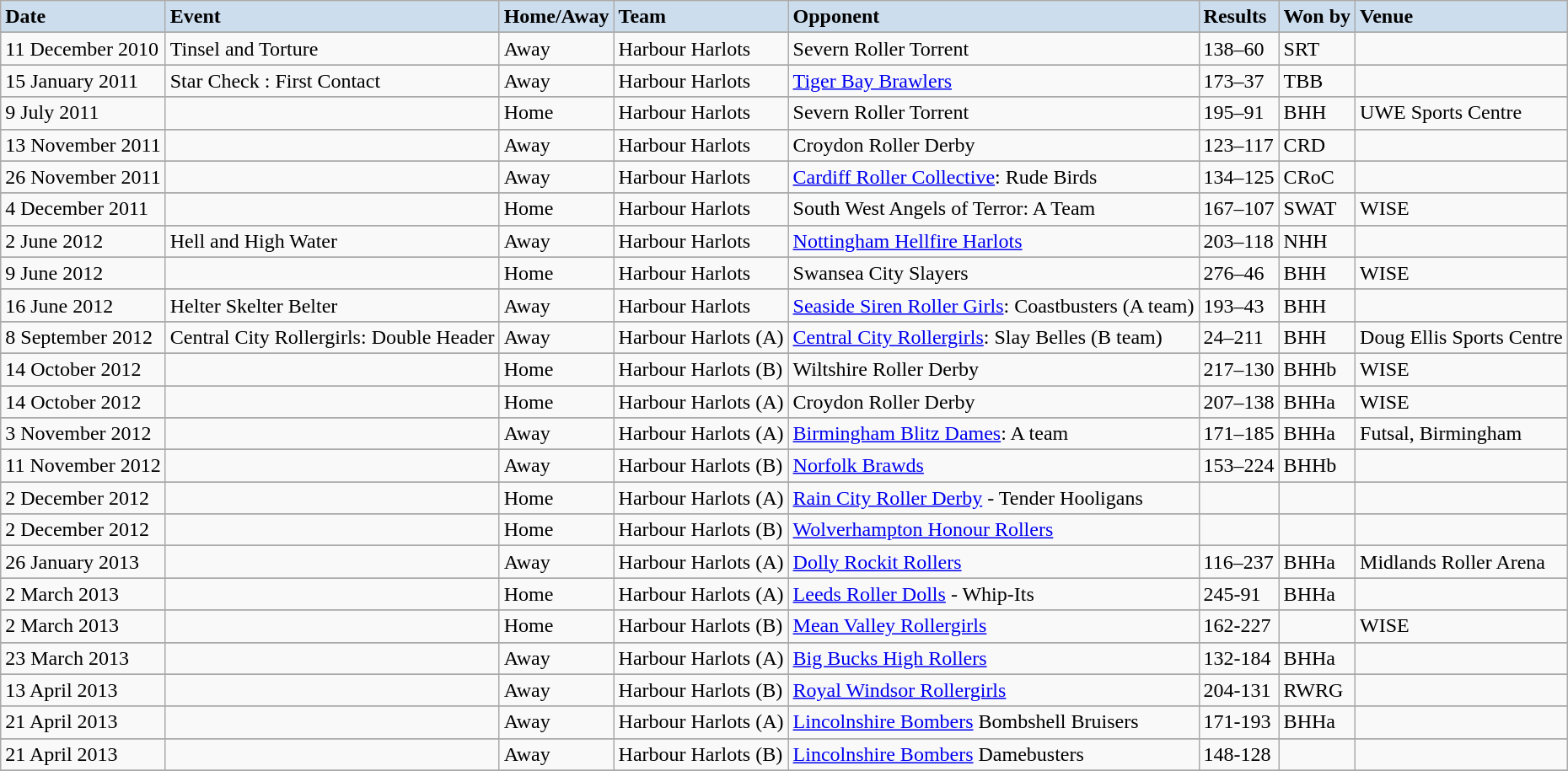<table class="wikitable">
<tr ---- bgcolor=#CCDDEE>
<td><strong>Date</strong></td>
<td><strong>Event</strong></td>
<td><strong>Home/Away</strong></td>
<td><strong>Team</strong></td>
<td><strong>Opponent</strong></td>
<td><strong>Results</strong></td>
<td><strong>Won by</strong></td>
<td><strong>Venue</strong></td>
</tr>
<tr>
</tr>
<tr -----bgcolor=#DDEEFF>
<td>11 December 2010</td>
<td>Tinsel and Torture</td>
<td>Away</td>
<td>Harbour Harlots</td>
<td>Severn Roller Torrent</td>
<td>138–60</td>
<td>SRT</td>
<td></td>
</tr>
<tr>
</tr>
<tr -----bgcolor=#DDEEFF>
<td>15 January 2011</td>
<td>Star Check : First Contact</td>
<td>Away</td>
<td>Harbour Harlots</td>
<td><a href='#'>Tiger Bay Brawlers</a></td>
<td>173–37</td>
<td>TBB</td>
<td></td>
</tr>
<tr>
</tr>
<tr -----bgcolor=#DDEEFF>
<td>9 July 2011</td>
<td></td>
<td>Home</td>
<td>Harbour Harlots</td>
<td>Severn Roller Torrent</td>
<td>195–91</td>
<td>BHH</td>
<td>UWE Sports Centre</td>
</tr>
<tr>
</tr>
<tr -----bgcolor=#DDEEFF>
<td>13 November 2011</td>
<td></td>
<td>Away</td>
<td>Harbour Harlots</td>
<td>Croydon Roller Derby</td>
<td>123–117</td>
<td>CRD</td>
<td></td>
</tr>
<tr>
</tr>
<tr -----bgcolor=#DDEEFF>
<td>26 November 2011</td>
<td></td>
<td>Away</td>
<td>Harbour Harlots</td>
<td><a href='#'>Cardiff Roller Collective</a>: Rude Birds</td>
<td>134–125</td>
<td>CRoC</td>
<td></td>
</tr>
<tr>
</tr>
<tr -----bgcolor=#DDEEFF>
<td>4 December 2011</td>
<td></td>
<td>Home</td>
<td>Harbour Harlots</td>
<td>South West Angels of Terror: A Team</td>
<td>167–107</td>
<td>SWAT</td>
<td>WISE</td>
</tr>
<tr>
</tr>
<tr -----bgcolor=#DDEEFF>
<td>2 June 2012</td>
<td>Hell and High Water</td>
<td>Away</td>
<td>Harbour Harlots</td>
<td><a href='#'>Nottingham Hellfire Harlots</a></td>
<td>203–118</td>
<td>NHH</td>
<td></td>
</tr>
<tr>
</tr>
<tr -----bgcolor=#DDEEFF>
<td>9 June 2012</td>
<td></td>
<td>Home</td>
<td>Harbour Harlots</td>
<td>Swansea City Slayers</td>
<td>276–46</td>
<td>BHH</td>
<td>WISE</td>
</tr>
<tr>
</tr>
<tr -----bgcolor=#DDEEFF>
<td>16 June 2012</td>
<td>Helter Skelter Belter</td>
<td>Away</td>
<td>Harbour Harlots</td>
<td><a href='#'>Seaside Siren Roller Girls</a>: Coastbusters (A team)</td>
<td>193–43</td>
<td>BHH</td>
<td></td>
</tr>
<tr>
</tr>
<tr -----bgcolor=#DDEEFF>
<td>8 September 2012</td>
<td>Central City Rollergirls: Double Header</td>
<td>Away</td>
<td>Harbour Harlots (A)</td>
<td><a href='#'>Central City Rollergirls</a>: Slay Belles (B team)</td>
<td>24–211</td>
<td>BHH</td>
<td>Doug Ellis Sports Centre</td>
</tr>
<tr>
</tr>
<tr -----bgcolor=#DDEEFF>
<td>14 October 2012</td>
<td></td>
<td>Home</td>
<td>Harbour Harlots (B)</td>
<td>Wiltshire Roller Derby</td>
<td>217–130</td>
<td>BHHb</td>
<td>WISE</td>
</tr>
<tr>
</tr>
<tr -----bgcolor=#DDEEFF>
<td>14 October 2012</td>
<td></td>
<td>Home</td>
<td>Harbour Harlots (A)</td>
<td>Croydon Roller Derby</td>
<td>207–138</td>
<td>BHHa</td>
<td>WISE</td>
</tr>
<tr>
</tr>
<tr -----bgcolor=#DDEEFF>
<td>3 November 2012</td>
<td></td>
<td>Away</td>
<td>Harbour Harlots (A)</td>
<td><a href='#'>Birmingham Blitz Dames</a>: A team</td>
<td>171–185</td>
<td>BHHa</td>
<td>Futsal, Birmingham</td>
</tr>
<tr>
</tr>
<tr -----bgcolor=#DDEEFF>
<td>11 November 2012</td>
<td></td>
<td>Away</td>
<td>Harbour Harlots (B)</td>
<td><a href='#'>Norfolk Brawds</a></td>
<td>153–224</td>
<td>BHHb</td>
<td></td>
</tr>
<tr>
</tr>
<tr -----bgcolor=#DDEEFF>
<td>2 December 2012</td>
<td></td>
<td>Home</td>
<td>Harbour Harlots (A)</td>
<td><a href='#'>Rain City Roller Derby</a> - Tender Hooligans</td>
<td></td>
<td></td>
<td></td>
</tr>
<tr>
</tr>
<tr -----bgcolor=#DDEEFF>
<td>2 December 2012</td>
<td></td>
<td>Home</td>
<td>Harbour Harlots (B)</td>
<td><a href='#'>Wolverhampton Honour Rollers</a></td>
<td></td>
<td></td>
<td></td>
</tr>
<tr>
</tr>
<tr -----bgcolor=#DDEEFF>
<td>26 January 2013</td>
<td></td>
<td>Away</td>
<td>Harbour Harlots (A)</td>
<td><a href='#'>Dolly Rockit Rollers</a></td>
<td>116–237</td>
<td>BHHa</td>
<td>Midlands Roller Arena</td>
</tr>
<tr>
</tr>
<tr -----bgcolor=#DDEEFF>
<td>2 March 2013</td>
<td></td>
<td>Home</td>
<td>Harbour Harlots (A)</td>
<td><a href='#'>Leeds Roller Dolls</a> - Whip-Its</td>
<td>245-91</td>
<td>BHHa</td>
<td></td>
</tr>
<tr>
</tr>
<tr -----bgcolor=#DDEEFF>
<td>2 March 2013</td>
<td></td>
<td>Home</td>
<td>Harbour Harlots (B)</td>
<td><a href='#'>Mean Valley Rollergirls</a></td>
<td>162-227</td>
<td></td>
<td>WISE</td>
</tr>
<tr>
</tr>
<tr -----bgcolor=#DDEEFF>
<td>23 March 2013</td>
<td></td>
<td>Away</td>
<td>Harbour Harlots (A)</td>
<td><a href='#'>Big Bucks High Rollers</a></td>
<td>132-184</td>
<td>BHHa</td>
<td></td>
</tr>
<tr>
</tr>
<tr -----bgcolor=#DDEEFF>
<td>13 April 2013</td>
<td></td>
<td>Away</td>
<td>Harbour Harlots (B)</td>
<td><a href='#'>Royal Windsor Rollergirls</a></td>
<td>204-131</td>
<td>RWRG</td>
<td></td>
</tr>
<tr>
</tr>
<tr -----bgcolor=#DDEEFF>
<td>21 April 2013</td>
<td></td>
<td>Away</td>
<td>Harbour Harlots (A)</td>
<td><a href='#'>Lincolnshire Bombers</a> Bombshell Bruisers</td>
<td>171-193</td>
<td>BHHa</td>
<td></td>
</tr>
<tr>
</tr>
<tr -----bgcolor=#DDEEFF>
<td>21 April 2013</td>
<td></td>
<td>Away</td>
<td>Harbour Harlots (B)</td>
<td><a href='#'>Lincolnshire Bombers</a> Damebusters</td>
<td>148-128</td>
<td></td>
<td></td>
</tr>
<tr>
</tr>
</table>
